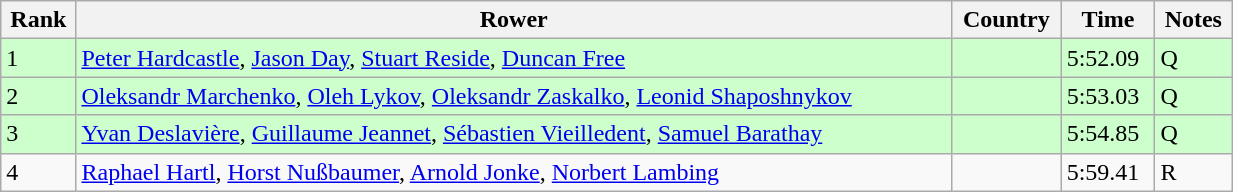<table class="wikitable sortable" width=65%>
<tr>
<th>Rank</th>
<th>Rower</th>
<th>Country</th>
<th>Time</th>
<th>Notes</th>
</tr>
<tr bgcolor=ccffcc>
<td>1</td>
<td><a href='#'>Peter Hardcastle</a>, <a href='#'>Jason Day</a>, <a href='#'>Stuart Reside</a>, <a href='#'>Duncan Free</a></td>
<td></td>
<td>5:52.09</td>
<td>Q</td>
</tr>
<tr bgcolor=ccffcc>
<td>2</td>
<td><a href='#'>Oleksandr Marchenko</a>, <a href='#'>Oleh Lykov</a>, <a href='#'>Oleksandr Zaskalko</a>, <a href='#'>Leonid Shaposhnykov</a></td>
<td></td>
<td>5:53.03</td>
<td>Q</td>
</tr>
<tr bgcolor=ccffcc>
<td>3</td>
<td><a href='#'>Yvan Deslavière</a>, <a href='#'>Guillaume Jeannet</a>, <a href='#'>Sébastien Vieilledent</a>, <a href='#'>Samuel Barathay</a></td>
<td></td>
<td>5:54.85</td>
<td>Q</td>
</tr>
<tr>
<td>4</td>
<td><a href='#'>Raphael Hartl</a>, <a href='#'>Horst Nußbaumer</a>, <a href='#'>Arnold Jonke</a>, <a href='#'>Norbert Lambing</a></td>
<td></td>
<td>5:59.41</td>
<td>R</td>
</tr>
</table>
